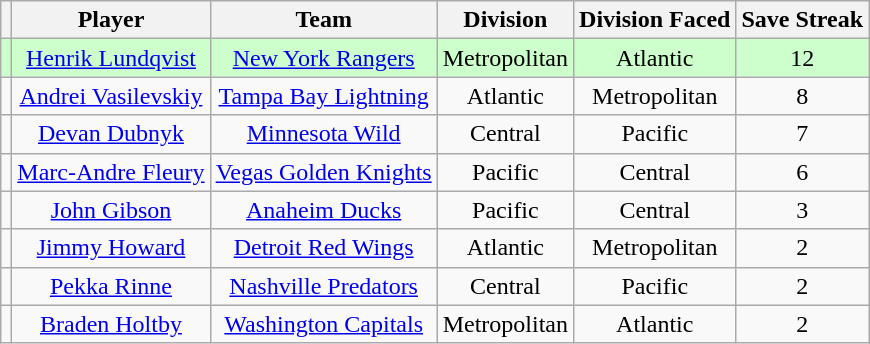<table class="wikitable" style="text-align:center">
<tr>
<th></th>
<th>Player</th>
<th>Team</th>
<th>Division</th>
<th>Division Faced</th>
<th>Save Streak</th>
</tr>
<tr>
<td bgcolor="ccffcc"></td>
<td bgcolor="ccffcc"><a href='#'>Henrik Lundqvist</a></td>
<td bgcolor="ccffcc"><a href='#'>New York Rangers</a></td>
<td bgcolor="ccffcc">Metropolitan</td>
<td bgcolor="ccffcc">Atlantic</td>
<td bgcolor="ccffcc">12</td>
</tr>
<tr>
<td></td>
<td><a href='#'>Andrei Vasilevskiy</a></td>
<td><a href='#'>Tampa Bay Lightning</a></td>
<td>Atlantic</td>
<td>Metropolitan</td>
<td>8</td>
</tr>
<tr>
<td></td>
<td><a href='#'>Devan Dubnyk</a></td>
<td><a href='#'>Minnesota Wild</a></td>
<td>Central</td>
<td>Pacific</td>
<td>7</td>
</tr>
<tr>
<td></td>
<td><a href='#'>Marc-Andre Fleury</a></td>
<td><a href='#'>Vegas Golden Knights</a></td>
<td>Pacific</td>
<td>Central</td>
<td>6</td>
</tr>
<tr>
<td></td>
<td><a href='#'>John Gibson</a></td>
<td><a href='#'>Anaheim Ducks</a></td>
<td>Pacific</td>
<td>Central</td>
<td>3</td>
</tr>
<tr>
<td></td>
<td><a href='#'>Jimmy Howard</a></td>
<td><a href='#'>Detroit Red Wings</a></td>
<td>Atlantic</td>
<td>Metropolitan</td>
<td>2</td>
</tr>
<tr>
<td></td>
<td><a href='#'>Pekka Rinne</a></td>
<td><a href='#'>Nashville Predators</a></td>
<td>Central</td>
<td>Pacific</td>
<td>2</td>
</tr>
<tr>
<td></td>
<td><a href='#'>Braden Holtby</a></td>
<td><a href='#'>Washington Capitals</a></td>
<td>Metropolitan</td>
<td>Atlantic</td>
<td>2</td>
</tr>
</table>
